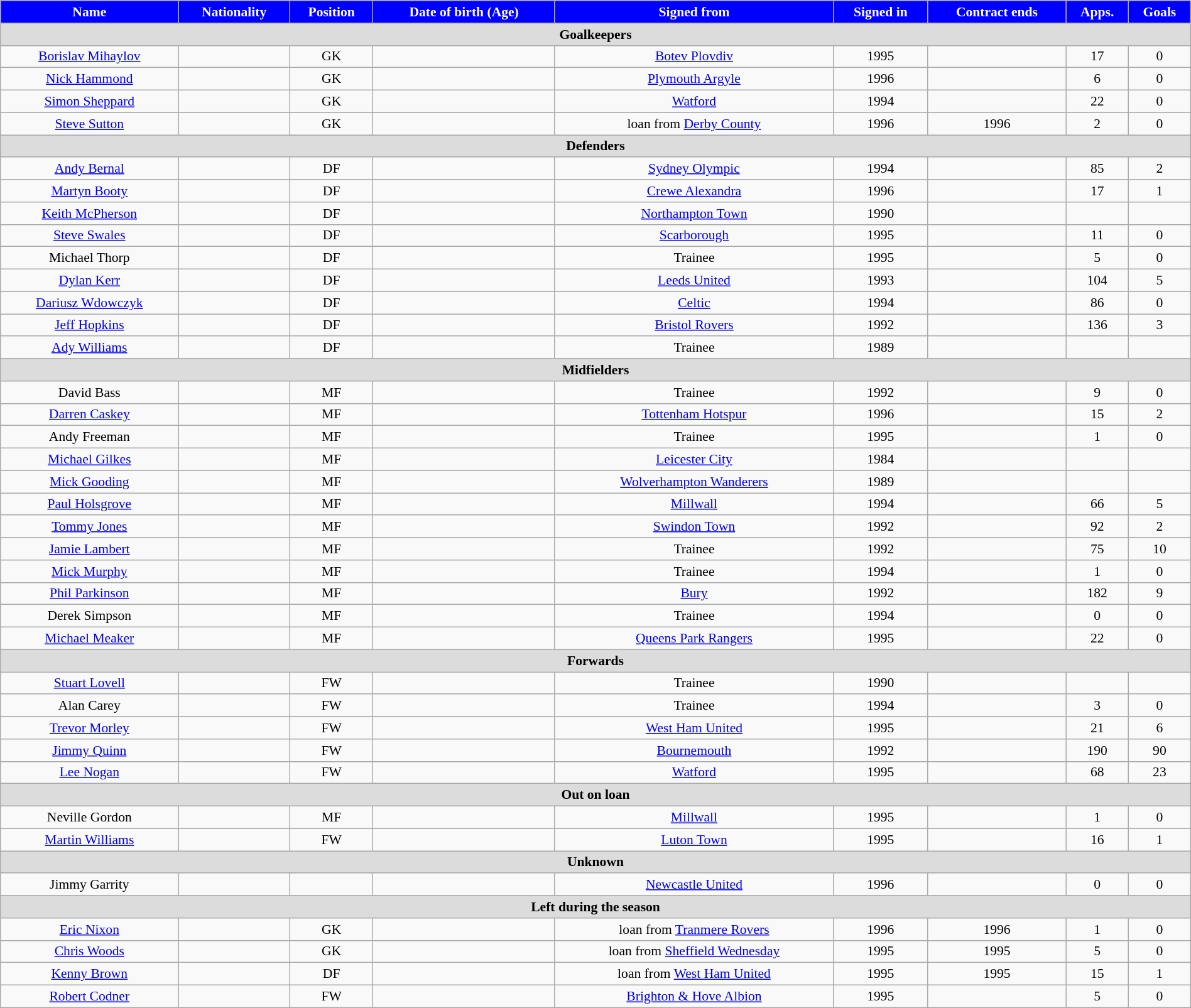<table class="wikitable"  style="text-align:center; font-size:90%; width:100%;">
<tr>
<th style="background:#00f; color:white; text-align:center;">Name</th>
<th style="background:#00f; color:white; text-align:center;">Nationality</th>
<th style="background:#00f; color:white; text-align:center;">Position</th>
<th style="background:#00f; color:white; text-align:center;">Date of birth (Age)</th>
<th style="background:#00f; color:white; text-align:center;">Signed from</th>
<th style="background:#00f; color:white; text-align:center;">Signed in</th>
<th style="background:#00f; color:white; text-align:center;">Contract ends</th>
<th style="background:#00f; color:white; text-align:center;">Apps.</th>
<th style="background:#00f; color:white; text-align:center;">Goals</th>
</tr>
<tr>
<th colspan="11"  style="background:#dcdcdc; text-align:center;">Goalkeepers</th>
</tr>
<tr>
<td><a href='#'>Borislav Mihaylov</a></td>
<td></td>
<td>GK</td>
<td></td>
<td><a href='#'>Botev Plovdiv</a></td>
<td>1995</td>
<td></td>
<td>17</td>
<td>0</td>
</tr>
<tr>
<td><a href='#'>Nick Hammond</a></td>
<td></td>
<td>GK</td>
<td></td>
<td><a href='#'>Plymouth Argyle</a></td>
<td>1996</td>
<td></td>
<td>6</td>
<td>0</td>
</tr>
<tr>
<td><a href='#'>Simon Sheppard</a></td>
<td></td>
<td>GK</td>
<td></td>
<td><a href='#'>Watford</a></td>
<td>1994</td>
<td></td>
<td>22</td>
<td>0</td>
</tr>
<tr>
<td><a href='#'>Steve Sutton</a></td>
<td></td>
<td>GK</td>
<td></td>
<td>loan from <a href='#'>Derby County</a></td>
<td>1996</td>
<td>1996</td>
<td>2</td>
<td>0</td>
</tr>
<tr>
<th colspan="11"  style="background:#dcdcdc; text-align:center;">Defenders</th>
</tr>
<tr>
<td><a href='#'>Andy Bernal</a></td>
<td></td>
<td>DF</td>
<td></td>
<td><a href='#'>Sydney Olympic</a></td>
<td>1994</td>
<td></td>
<td>85</td>
<td>2</td>
</tr>
<tr>
<td><a href='#'>Martyn Booty</a></td>
<td></td>
<td>DF</td>
<td></td>
<td><a href='#'>Crewe Alexandra</a></td>
<td>1996</td>
<td></td>
<td>17</td>
<td>1</td>
</tr>
<tr>
<td><a href='#'>Keith McPherson</a></td>
<td></td>
<td>DF</td>
<td></td>
<td><a href='#'>Northampton Town</a></td>
<td>1990</td>
<td></td>
<td></td>
<td></td>
</tr>
<tr>
<td><a href='#'>Steve Swales</a></td>
<td></td>
<td>DF</td>
<td></td>
<td><a href='#'>Scarborough</a></td>
<td>1995</td>
<td></td>
<td>11</td>
<td>0</td>
</tr>
<tr>
<td>Michael Thorp</td>
<td></td>
<td>DF</td>
<td></td>
<td>Trainee</td>
<td>1995</td>
<td></td>
<td>5</td>
<td>0</td>
</tr>
<tr>
<td><a href='#'>Dylan Kerr</a></td>
<td></td>
<td>DF</td>
<td></td>
<td><a href='#'>Leeds United</a></td>
<td>1993</td>
<td></td>
<td>104</td>
<td>5</td>
</tr>
<tr>
<td><a href='#'>Dariusz Wdowczyk</a></td>
<td></td>
<td>DF</td>
<td></td>
<td><a href='#'>Celtic</a></td>
<td>1994</td>
<td></td>
<td>86</td>
<td>0</td>
</tr>
<tr>
<td><a href='#'>Jeff Hopkins</a></td>
<td></td>
<td>DF</td>
<td></td>
<td><a href='#'>Bristol Rovers</a></td>
<td>1992</td>
<td></td>
<td>136</td>
<td>3</td>
</tr>
<tr>
<td><a href='#'>Ady Williams</a></td>
<td></td>
<td>DF</td>
<td></td>
<td>Trainee</td>
<td>1989</td>
<td></td>
<td></td>
<td></td>
</tr>
<tr>
<th colspan="11"  style="background:#dcdcdc; text-align:center;">Midfielders</th>
</tr>
<tr>
<td>David Bass</td>
<td></td>
<td>MF</td>
<td></td>
<td>Trainee</td>
<td>1992</td>
<td></td>
<td>9</td>
<td>0</td>
</tr>
<tr>
<td><a href='#'>Darren Caskey</a></td>
<td></td>
<td>MF</td>
<td></td>
<td><a href='#'>Tottenham Hotspur</a></td>
<td>1996</td>
<td></td>
<td>15</td>
<td>2</td>
</tr>
<tr>
<td>Andy Freeman</td>
<td></td>
<td>MF</td>
<td></td>
<td>Trainee</td>
<td>1995</td>
<td></td>
<td>1</td>
<td>0</td>
</tr>
<tr>
<td><a href='#'>Michael Gilkes</a></td>
<td></td>
<td>MF</td>
<td></td>
<td><a href='#'>Leicester City</a></td>
<td>1984</td>
<td></td>
<td></td>
<td></td>
</tr>
<tr>
<td><a href='#'>Mick Gooding</a> </td>
<td></td>
<td>MF</td>
<td></td>
<td><a href='#'>Wolverhampton Wanderers</a></td>
<td>1989</td>
<td></td>
<td></td>
<td></td>
</tr>
<tr>
<td><a href='#'>Paul Holsgrove</a></td>
<td></td>
<td>MF</td>
<td></td>
<td><a href='#'>Millwall</a></td>
<td>1994</td>
<td></td>
<td>66</td>
<td>5</td>
</tr>
<tr>
<td><a href='#'>Tommy Jones</a></td>
<td></td>
<td>MF</td>
<td></td>
<td><a href='#'>Swindon Town</a></td>
<td>1992</td>
<td></td>
<td>92</td>
<td>2</td>
</tr>
<tr>
<td><a href='#'>Jamie Lambert</a></td>
<td></td>
<td>MF</td>
<td></td>
<td>Trainee</td>
<td>1992</td>
<td></td>
<td>75</td>
<td>10</td>
</tr>
<tr>
<td><a href='#'>Mick Murphy</a></td>
<td></td>
<td>MF</td>
<td></td>
<td>Trainee</td>
<td>1994</td>
<td></td>
<td>1</td>
<td>0</td>
</tr>
<tr>
<td><a href='#'>Phil Parkinson</a></td>
<td></td>
<td>MF</td>
<td></td>
<td><a href='#'>Bury</a></td>
<td>1992</td>
<td></td>
<td>182</td>
<td>9</td>
</tr>
<tr>
<td>Derek Simpson</td>
<td></td>
<td>MF</td>
<td></td>
<td>Trainee</td>
<td>1994</td>
<td></td>
<td>0</td>
<td>0</td>
</tr>
<tr>
<td><a href='#'>Michael Meaker</a></td>
<td></td>
<td>MF</td>
<td></td>
<td><a href='#'>Queens Park Rangers</a></td>
<td>1995</td>
<td></td>
<td>22</td>
<td>0</td>
</tr>
<tr>
<th colspan="11"  style="background:#dcdcdc; text-align:center;">Forwards</th>
</tr>
<tr>
<td><a href='#'>Stuart Lovell</a></td>
<td></td>
<td>FW</td>
<td></td>
<td>Trainee</td>
<td>1990</td>
<td></td>
<td></td>
<td></td>
</tr>
<tr>
<td>Alan Carey</td>
<td></td>
<td>FW</td>
<td></td>
<td>Trainee</td>
<td>1994</td>
<td></td>
<td>3</td>
<td>0</td>
</tr>
<tr>
<td><a href='#'>Trevor Morley</a></td>
<td></td>
<td>FW</td>
<td></td>
<td><a href='#'>West Ham United</a></td>
<td>1995</td>
<td></td>
<td>21</td>
<td>6</td>
</tr>
<tr>
<td><a href='#'>Jimmy Quinn</a> </td>
<td></td>
<td>FW</td>
<td></td>
<td><a href='#'>Bournemouth</a></td>
<td>1992</td>
<td></td>
<td>190</td>
<td>90</td>
</tr>
<tr>
<td><a href='#'>Lee Nogan</a></td>
<td></td>
<td>FW</td>
<td></td>
<td><a href='#'>Watford</a></td>
<td>1995</td>
<td></td>
<td>68</td>
<td>23</td>
</tr>
<tr>
<th colspan="11"  style="background:#dcdcdc; text-align:center;">Out on loan</th>
</tr>
<tr>
<td>Neville Gordon</td>
<td></td>
<td>MF</td>
<td></td>
<td><a href='#'>Millwall</a></td>
<td>1995</td>
<td></td>
<td>1</td>
<td>0</td>
</tr>
<tr>
<td><a href='#'>Martin Williams</a></td>
<td></td>
<td>FW</td>
<td></td>
<td><a href='#'>Luton Town</a></td>
<td>1995</td>
<td></td>
<td>16</td>
<td>1</td>
</tr>
<tr>
<th colspan="11"  style="background:#dcdcdc; text-align:center;">Unknown</th>
</tr>
<tr>
<td>Jimmy Garrity</td>
<td></td>
<td></td>
<td></td>
<td><a href='#'>Newcastle United</a></td>
<td>1996</td>
<td></td>
<td>0</td>
<td>0</td>
</tr>
<tr>
<th colspan="11"  style="background:#dcdcdc; text-align:center;">Left during the season</th>
</tr>
<tr>
<td><a href='#'>Eric Nixon</a></td>
<td></td>
<td>GK</td>
<td></td>
<td>loan from <a href='#'>Tranmere Rovers</a></td>
<td>1996</td>
<td>1996</td>
<td>1</td>
<td>0</td>
</tr>
<tr>
<td><a href='#'>Chris Woods</a></td>
<td></td>
<td>GK</td>
<td></td>
<td>loan from <a href='#'>Sheffield Wednesday</a></td>
<td>1995</td>
<td>1995</td>
<td>5</td>
<td>0</td>
</tr>
<tr>
<td><a href='#'>Kenny Brown</a></td>
<td></td>
<td>DF</td>
<td></td>
<td>loan from <a href='#'>West Ham United</a></td>
<td>1995</td>
<td>1995</td>
<td>15</td>
<td>1</td>
</tr>
<tr>
<td><a href='#'>Robert Codner</a></td>
<td></td>
<td>FW</td>
<td></td>
<td><a href='#'>Brighton & Hove Albion</a></td>
<td>1995</td>
<td></td>
<td>5</td>
<td>0</td>
</tr>
</table>
